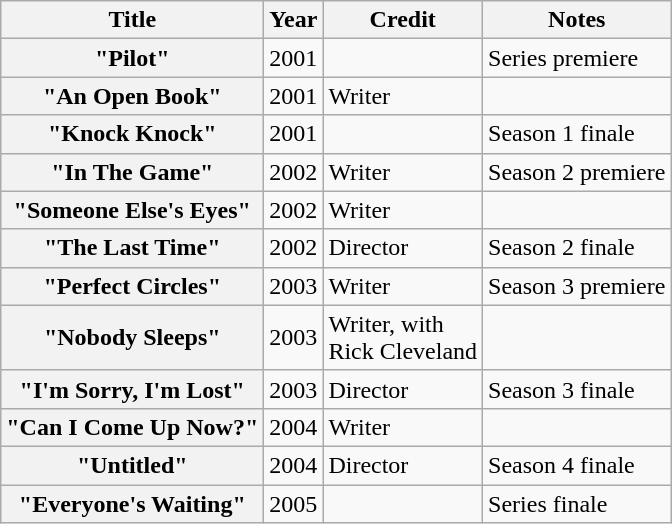<table class="wikitable sortable plainrowheaders">
<tr>
<th scope="col">Title</th>
<th scope="col">Year</th>
<th scope="col">Credit</th>
<th scope="col" class="unsortable">Notes</th>
</tr>
<tr>
<th scope="row">"Pilot"</th>
<td style="text-align:center;">2001</td>
<td></td>
<td>Series premiere</td>
</tr>
<tr>
<th scope="row">"An Open Book"</th>
<td style="text-align:center;">2001</td>
<td>Writer</td>
<td></td>
</tr>
<tr>
<th scope="row">"Knock Knock"</th>
<td style="text-align:center;">2001</td>
<td></td>
<td>Season 1 finale</td>
</tr>
<tr>
<th scope="row">"In The Game"</th>
<td style="text-align:center;">2002</td>
<td>Writer</td>
<td>Season 2 premiere</td>
</tr>
<tr>
<th scope="row">"Someone Else's Eyes"</th>
<td style="text-align:center;">2002</td>
<td>Writer</td>
<td></td>
</tr>
<tr>
<th scope="row">"The Last Time"</th>
<td style="text-align:center;">2002</td>
<td>Director</td>
<td>Season 2 finale</td>
</tr>
<tr>
<th scope="row">"Perfect Circles"</th>
<td style="text-align:center;">2003</td>
<td>Writer</td>
<td>Season 3 premiere</td>
</tr>
<tr>
<th scope="row">"Nobody Sleeps"</th>
<td style="text-align:center;">2003</td>
<td>Writer, with<br>Rick Cleveland</td>
<td></td>
</tr>
<tr>
<th scope="row">"I'm Sorry, I'm Lost"</th>
<td style="text-align:center;">2003</td>
<td>Director</td>
<td>Season 3 finale</td>
</tr>
<tr>
<th scope="row">"Can I Come Up Now?"</th>
<td style="text-align:center;">2004</td>
<td>Writer</td>
<td></td>
</tr>
<tr>
<th scope="row">"Untitled"</th>
<td style="text-align:center;">2004</td>
<td>Director</td>
<td>Season 4 finale</td>
</tr>
<tr>
<th scope="row">"Everyone's Waiting"</th>
<td style="text-align:center;">2005</td>
<td></td>
<td>Series finale</td>
</tr>
</table>
